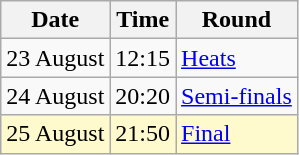<table class="wikitable">
<tr>
<th>Date</th>
<th>Time</th>
<th>Round</th>
</tr>
<tr>
<td>23 August</td>
<td>12:15</td>
<td><a href='#'>Heats</a></td>
</tr>
<tr>
<td>24 August</td>
<td>20:20</td>
<td><a href='#'>Semi-finals</a></td>
</tr>
<tr style=background:lemonchiffon>
<td>25 August</td>
<td>21:50</td>
<td><a href='#'>Final</a></td>
</tr>
</table>
